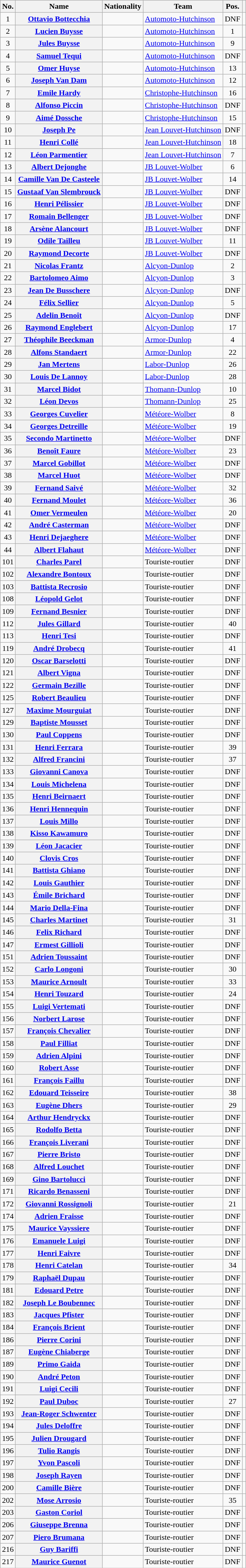<table class="wikitable plainrowheaders sortable">
<tr>
<th scope="col">No.</th>
<th scope="col">Name</th>
<th scope="col">Nationality</th>
<th scope="col">Team</th>
<th scope="col" data-sort-type="number">Pos.</th>
<th scope="col" class="unsortable"></th>
</tr>
<tr>
<td style="text-align:center;">1</td>
<th scope="row"><a href='#'>Ottavio Bottecchia</a></th>
<td></td>
<td><a href='#'>Automoto-Hutchinson</a></td>
<td style="text-align:center;" data-sort-value="42">DNF</td>
<td style="text-align:center;"></td>
</tr>
<tr>
<td style="text-align:center;">2</td>
<th scope="row"><a href='#'>Lucien Buysse</a></th>
<td></td>
<td><a href='#'>Automoto-Hutchinson</a></td>
<td style="text-align:center;">1</td>
<td style="text-align:center;"></td>
</tr>
<tr>
<td style="text-align:center;">3</td>
<th scope="row"><a href='#'>Jules Buysse</a></th>
<td></td>
<td><a href='#'>Automoto-Hutchinson</a></td>
<td style="text-align:center;">9</td>
<td style="text-align:center;"></td>
</tr>
<tr>
<td style="text-align:center;">4</td>
<th scope="row"><a href='#'>Samuel Tequi</a></th>
<td></td>
<td><a href='#'>Automoto-Hutchinson</a></td>
<td style="text-align:center;" data-sort-value="42">DNF</td>
<td style="text-align:center;"></td>
</tr>
<tr>
<td style="text-align:center;">5</td>
<th scope="row"><a href='#'>Omer Huyse</a></th>
<td></td>
<td><a href='#'>Automoto-Hutchinson</a></td>
<td style="text-align:center;">13</td>
<td style="text-align:center;"></td>
</tr>
<tr>
<td style="text-align:center;">6</td>
<th scope="row"><a href='#'>Joseph Van Dam</a></th>
<td></td>
<td><a href='#'>Automoto-Hutchinson</a></td>
<td style="text-align:center;">12</td>
<td style="text-align:center;"></td>
</tr>
<tr>
<td style="text-align:center;">7</td>
<th scope="row"><a href='#'>Emile Hardy</a></th>
<td></td>
<td><a href='#'>Christophe-Hutchinson</a></td>
<td style="text-align:center;">16</td>
<td style="text-align:center;"></td>
</tr>
<tr>
<td style="text-align:center;">8</td>
<th scope="row"><a href='#'>Alfonso Piccin</a></th>
<td></td>
<td><a href='#'>Christophe-Hutchinson</a></td>
<td style="text-align:center;" data-sort-value="42">DNF</td>
<td style="text-align:center;"></td>
</tr>
<tr>
<td style="text-align:center;">9</td>
<th scope="row"><a href='#'>Aimé Dossche</a></th>
<td></td>
<td><a href='#'>Christophe-Hutchinson</a></td>
<td style="text-align:center;">15</td>
<td style="text-align:center;"></td>
</tr>
<tr>
<td style="text-align:center;">10</td>
<th scope="row"><a href='#'>Joseph Pe</a></th>
<td></td>
<td><a href='#'>Jean Louvet-Hutchinson</a></td>
<td style="text-align:center;" data-sort-value="42">DNF</td>
<td style="text-align:center;"></td>
</tr>
<tr>
<td style="text-align:center;">11</td>
<th scope="row"><a href='#'>Henri Collé</a></th>
<td></td>
<td><a href='#'>Jean Louvet-Hutchinson</a></td>
<td style="text-align:center;">18</td>
<td style="text-align:center;"></td>
</tr>
<tr>
<td style="text-align:center;">12</td>
<th scope="row"><a href='#'>Léon Parmentier</a></th>
<td></td>
<td><a href='#'>Jean Louvet-Hutchinson</a></td>
<td style="text-align:center;">7</td>
<td style="text-align:center;"></td>
</tr>
<tr>
<td style="text-align:center;">13</td>
<th scope="row"><a href='#'>Albert Dejonghe</a></th>
<td></td>
<td><a href='#'>JB Louvet-Wolber</a></td>
<td style="text-align:center;">6</td>
<td style="text-align:center;"></td>
</tr>
<tr>
<td style="text-align:center;">14</td>
<th scope="row"><a href='#'>Camille Van De Casteele</a></th>
<td></td>
<td><a href='#'>JB Louvet-Wolber</a></td>
<td style="text-align:center;">14</td>
<td style="text-align:center;"></td>
</tr>
<tr>
<td style="text-align:center;">15</td>
<th scope="row"><a href='#'>Gustaaf Van Slembrouck</a></th>
<td></td>
<td><a href='#'>JB Louvet-Wolber</a></td>
<td style="text-align:center;" data-sort-value="42">DNF</td>
<td style="text-align:center;"></td>
</tr>
<tr>
<td style="text-align:center;">16</td>
<th scope="row"><a href='#'>Henri Pélissier</a></th>
<td></td>
<td><a href='#'>JB Louvet-Wolber</a></td>
<td style="text-align:center;" data-sort-value="42">DNF</td>
<td style="text-align:center;"></td>
</tr>
<tr>
<td style="text-align:center;">17</td>
<th scope="row"><a href='#'>Romain Bellenger</a></th>
<td></td>
<td><a href='#'>JB Louvet-Wolber</a></td>
<td style="text-align:center;" data-sort-value="42">DNF</td>
<td style="text-align:center;"></td>
</tr>
<tr>
<td style="text-align:center;">18</td>
<th scope="row"><a href='#'>Arsène Alancourt</a></th>
<td></td>
<td><a href='#'>JB Louvet-Wolber</a></td>
<td style="text-align:center;" data-sort-value="42">DNF</td>
<td style="text-align:center;"></td>
</tr>
<tr>
<td style="text-align:center;">19</td>
<th scope="row"><a href='#'>Odile Tailleu</a></th>
<td></td>
<td><a href='#'>JB Louvet-Wolber</a></td>
<td style="text-align:center;">11</td>
<td style="text-align:center;"></td>
</tr>
<tr>
<td style="text-align:center;">20</td>
<th scope="row"><a href='#'>Raymond Decorte</a></th>
<td></td>
<td><a href='#'>JB Louvet-Wolber</a></td>
<td style="text-align:center;" data-sort-value="42">DNF</td>
<td style="text-align:center;"></td>
</tr>
<tr>
<td style="text-align:center;">21</td>
<th scope="row"><a href='#'>Nicolas Frantz</a></th>
<td></td>
<td><a href='#'>Alcyon-Dunlop</a></td>
<td style="text-align:center;">2</td>
<td style="text-align:center;"></td>
</tr>
<tr>
<td style="text-align:center;">22</td>
<th scope="row"><a href='#'>Bartolomeo Aimo</a></th>
<td></td>
<td><a href='#'>Alcyon-Dunlop</a></td>
<td style="text-align:center;">3</td>
<td style="text-align:center;"></td>
</tr>
<tr>
<td style="text-align:center;">23</td>
<th scope="row"><a href='#'>Jean De Busschere</a></th>
<td></td>
<td><a href='#'>Alcyon-Dunlop</a></td>
<td style="text-align:center;" data-sort-value="42">DNF</td>
<td style="text-align:center;"></td>
</tr>
<tr>
<td style="text-align:center;">24</td>
<th scope="row"><a href='#'>Félix Sellier</a></th>
<td></td>
<td><a href='#'>Alcyon-Dunlop</a></td>
<td style="text-align:center;">5</td>
<td style="text-align:center;"></td>
</tr>
<tr>
<td style="text-align:center;">25</td>
<th scope="row"><a href='#'>Adelin Benoît</a></th>
<td></td>
<td><a href='#'>Alcyon-Dunlop</a></td>
<td style="text-align:center;" data-sort-value="42">DNF</td>
<td style="text-align:center;"></td>
</tr>
<tr>
<td style="text-align:center;">26</td>
<th scope="row"><a href='#'>Raymond Englebert</a></th>
<td></td>
<td><a href='#'>Alcyon-Dunlop</a></td>
<td style="text-align:center;">17</td>
<td style="text-align:center;"></td>
</tr>
<tr>
<td style="text-align:center;">27</td>
<th scope="row"><a href='#'>Théophile Beeckman</a></th>
<td></td>
<td><a href='#'>Armor-Dunlop</a></td>
<td style="text-align:center;">4</td>
<td style="text-align:center;"></td>
</tr>
<tr>
<td style="text-align:center;">28</td>
<th scope="row"><a href='#'>Alfons Standaert</a></th>
<td></td>
<td><a href='#'>Armor-Dunlop</a></td>
<td style="text-align:center;">22</td>
<td style="text-align:center;"></td>
</tr>
<tr>
<td style="text-align:center;">29</td>
<th scope="row"><a href='#'>Jan Mertens</a></th>
<td></td>
<td><a href='#'>Labor-Dunlop</a></td>
<td style="text-align:center;">26</td>
<td style="text-align:center;"></td>
</tr>
<tr>
<td style="text-align:center;">30</td>
<th scope="row"><a href='#'>Louis De Lannoy</a></th>
<td></td>
<td><a href='#'>Labor-Dunlop</a></td>
<td style="text-align:center;">28</td>
<td style="text-align:center;"></td>
</tr>
<tr>
<td style="text-align:center;">31</td>
<th scope="row"><a href='#'>Marcel Bidot</a></th>
<td></td>
<td><a href='#'>Thomann-Dunlop</a></td>
<td style="text-align:center;">10</td>
<td style="text-align:center;"></td>
</tr>
<tr>
<td style="text-align:center;">32</td>
<th scope="row"><a href='#'>Léon Devos</a></th>
<td></td>
<td><a href='#'>Thomann-Dunlop</a></td>
<td style="text-align:center;">25</td>
<td style="text-align:center;"></td>
</tr>
<tr>
<td style="text-align:center;">33</td>
<th scope="row"><a href='#'>Georges Cuvelier</a></th>
<td></td>
<td><a href='#'>Météore-Wolber</a></td>
<td style="text-align:center;">8</td>
<td style="text-align:center;"></td>
</tr>
<tr>
<td style="text-align:center;">34</td>
<th scope="row"><a href='#'>Georges Detreille</a></th>
<td></td>
<td><a href='#'>Météore-Wolber</a></td>
<td style="text-align:center;">19</td>
<td style="text-align:center;"></td>
</tr>
<tr>
<td style="text-align:center;">35</td>
<th scope="row"><a href='#'>Secondo Martinetto</a></th>
<td></td>
<td><a href='#'>Météore-Wolber</a></td>
<td style="text-align:center;" data-sort-value="42">DNF</td>
<td style="text-align:center;"></td>
</tr>
<tr>
<td style="text-align:center;">36</td>
<th scope="row"><a href='#'>Benoît Faure</a></th>
<td></td>
<td><a href='#'>Météore-Wolber</a></td>
<td style="text-align:center;">23</td>
<td style="text-align:center;"></td>
</tr>
<tr>
<td style="text-align:center;">37</td>
<th scope="row"><a href='#'>Marcel Gobillot</a></th>
<td></td>
<td><a href='#'>Météore-Wolber</a></td>
<td style="text-align:center;" data-sort-value="42">DNF</td>
<td style="text-align:center;"></td>
</tr>
<tr>
<td style="text-align:center;">38</td>
<th scope="row"><a href='#'>Marcel Huot</a></th>
<td></td>
<td><a href='#'>Météore-Wolber</a></td>
<td style="text-align:center;" data-sort-value="42">DNF</td>
<td style="text-align:center;"></td>
</tr>
<tr>
<td style="text-align:center;">39</td>
<th scope="row"><a href='#'>Fernand Saivé</a></th>
<td></td>
<td><a href='#'>Météore-Wolber</a></td>
<td style="text-align:center;">32</td>
<td style="text-align:center;"></td>
</tr>
<tr>
<td style="text-align:center;">40</td>
<th scope="row"><a href='#'>Fernand Moulet</a></th>
<td></td>
<td><a href='#'>Météore-Wolber</a></td>
<td style="text-align:center;">36</td>
<td style="text-align:center;"></td>
</tr>
<tr>
<td style="text-align:center;">41</td>
<th scope="row"><a href='#'>Omer Vermeulen</a></th>
<td></td>
<td><a href='#'>Météore-Wolber</a></td>
<td style="text-align:center;">20</td>
<td style="text-align:center;"></td>
</tr>
<tr>
<td style="text-align:center;">42</td>
<th scope="row"><a href='#'>André Casterman</a></th>
<td></td>
<td><a href='#'>Météore-Wolber</a></td>
<td style="text-align:center;" data-sort-value="42">DNF</td>
<td style="text-align:center;"></td>
</tr>
<tr>
<td style="text-align:center;">43</td>
<th scope="row"><a href='#'>Henri Dejaeghere</a></th>
<td></td>
<td><a href='#'>Météore-Wolber</a></td>
<td style="text-align:center;" data-sort-value="42">DNF</td>
<td style="text-align:center;"></td>
</tr>
<tr>
<td style="text-align:center;">44</td>
<th scope="row"><a href='#'>Albert Flahaut</a></th>
<td></td>
<td><a href='#'>Météore-Wolber</a></td>
<td style="text-align:center;" data-sort-value="42">DNF</td>
<td style="text-align:center;"></td>
</tr>
<tr>
<td style="text-align:center;">101</td>
<th scope="row"><a href='#'>Charles Parel</a></th>
<td></td>
<td>Touriste-routier</td>
<td style="text-align:center;" data-sort-value="42">DNF</td>
<td style="text-align:center;"></td>
</tr>
<tr>
<td style="text-align:center;">102</td>
<th scope="row"><a href='#'>Alexandre Bontoux</a></th>
<td></td>
<td>Touriste-routier</td>
<td style="text-align:center;" data-sort-value="42">DNF</td>
<td style="text-align:center;"></td>
</tr>
<tr>
<td style="text-align:center;">103</td>
<th scope="row"><a href='#'>Battista Recrosio</a></th>
<td></td>
<td>Touriste-routier</td>
<td style="text-align:center;" data-sort-value="42">DNF</td>
<td style="text-align:center;"></td>
</tr>
<tr>
<td style="text-align:center;">108</td>
<th scope="row"><a href='#'>Léopold Gelot</a></th>
<td></td>
<td>Touriste-routier</td>
<td style="text-align:center;" data-sort-value="42">DNF</td>
<td style="text-align:center;"></td>
</tr>
<tr>
<td style="text-align:center;">109</td>
<th scope="row"><a href='#'>Fernand Besnier</a></th>
<td></td>
<td>Touriste-routier</td>
<td style="text-align:center;" data-sort-value="42">DNF</td>
<td style="text-align:center;"></td>
</tr>
<tr>
<td style="text-align:center;">112</td>
<th scope="row"><a href='#'>Jules Gillard</a></th>
<td></td>
<td>Touriste-routier</td>
<td style="text-align:center;">40</td>
<td style="text-align:center;"></td>
</tr>
<tr>
<td style="text-align:center;">113</td>
<th scope="row"><a href='#'>Henri Tesi</a></th>
<td></td>
<td>Touriste-routier</td>
<td style="text-align:center;" data-sort-value="42">DNF</td>
<td style="text-align:center;"></td>
</tr>
<tr>
<td style="text-align:center;">119</td>
<th scope="row"><a href='#'>André Drobecq</a></th>
<td></td>
<td>Touriste-routier</td>
<td style="text-align:center;">41</td>
<td style="text-align:center;"></td>
</tr>
<tr>
<td style="text-align:center;">120</td>
<th scope="row"><a href='#'>Oscar Barselotti</a></th>
<td></td>
<td>Touriste-routier</td>
<td style="text-align:center;" data-sort-value="42">DNF</td>
<td style="text-align:center;"></td>
</tr>
<tr>
<td style="text-align:center;">121</td>
<th scope="row"><a href='#'>Albert Vigna</a></th>
<td></td>
<td>Touriste-routier</td>
<td style="text-align:center;" data-sort-value="42">DNF</td>
<td style="text-align:center;"></td>
</tr>
<tr>
<td style="text-align:center;">122</td>
<th scope="row"><a href='#'>Germain Bezille</a></th>
<td></td>
<td>Touriste-routier</td>
<td style="text-align:center;" data-sort-value="42">DNF</td>
<td style="text-align:center;"></td>
</tr>
<tr>
<td style="text-align:center;">125</td>
<th scope="row"><a href='#'>Robert Beaulieu</a></th>
<td></td>
<td>Touriste-routier</td>
<td style="text-align:center;" data-sort-value="42">DNF</td>
<td style="text-align:center;"></td>
</tr>
<tr>
<td style="text-align:center;">127</td>
<th scope="row"><a href='#'>Maxime Mourguiat</a></th>
<td></td>
<td>Touriste-routier</td>
<td style="text-align:center;" data-sort-value="42">DNF</td>
<td style="text-align:center;"></td>
</tr>
<tr>
<td style="text-align:center;">129</td>
<th scope="row"><a href='#'>Baptiste Mousset</a></th>
<td></td>
<td>Touriste-routier</td>
<td style="text-align:center;" data-sort-value="42">DNF</td>
<td style="text-align:center;"></td>
</tr>
<tr>
<td style="text-align:center;">130</td>
<th scope="row"><a href='#'>Paul Coppens</a></th>
<td></td>
<td>Touriste-routier</td>
<td style="text-align:center;" data-sort-value="42">DNF</td>
<td style="text-align:center;"></td>
</tr>
<tr>
<td style="text-align:center;">131</td>
<th scope="row"><a href='#'>Henri Ferrara</a></th>
<td></td>
<td>Touriste-routier</td>
<td style="text-align:center;">39</td>
<td style="text-align:center;"></td>
</tr>
<tr>
<td style="text-align:center;">132</td>
<th scope="row"><a href='#'>Alfred Francini</a></th>
<td></td>
<td>Touriste-routier</td>
<td style="text-align:center;">37</td>
<td style="text-align:center;"></td>
</tr>
<tr>
<td style="text-align:center;">133</td>
<th scope="row"><a href='#'>Giovanni Canova</a></th>
<td></td>
<td>Touriste-routier</td>
<td style="text-align:center;" data-sort-value="42">DNF</td>
<td style="text-align:center;"></td>
</tr>
<tr>
<td style="text-align:center;">134</td>
<th scope="row"><a href='#'>Louis Michelena</a></th>
<td></td>
<td>Touriste-routier</td>
<td style="text-align:center;" data-sort-value="42">DNF</td>
<td style="text-align:center;"></td>
</tr>
<tr>
<td style="text-align:center;">135</td>
<th scope="row"><a href='#'>Henri Beirnaert</a></th>
<td></td>
<td>Touriste-routier</td>
<td style="text-align:center;" data-sort-value="42">DNF</td>
<td style="text-align:center;"></td>
</tr>
<tr>
<td style="text-align:center;">136</td>
<th scope="row"><a href='#'>Henri Hennequin</a></th>
<td></td>
<td>Touriste-routier</td>
<td style="text-align:center;" data-sort-value="42">DNF</td>
<td style="text-align:center;"></td>
</tr>
<tr>
<td style="text-align:center;">137</td>
<th scope="row"><a href='#'>Louis Millo</a></th>
<td></td>
<td>Touriste-routier</td>
<td style="text-align:center;" data-sort-value="42">DNF</td>
<td style="text-align:center;"></td>
</tr>
<tr>
<td style="text-align:center;">138</td>
<th scope="row"><a href='#'>Kisso Kawamuro</a></th>
<td></td>
<td>Touriste-routier</td>
<td style="text-align:center;" data-sort-value="42">DNF</td>
<td style="text-align:center;"></td>
</tr>
<tr>
<td style="text-align:center;">139</td>
<th scope="row"><a href='#'>Léon Jacacier</a></th>
<td></td>
<td>Touriste-routier</td>
<td style="text-align:center;" data-sort-value="42">DNF</td>
<td style="text-align:center;"></td>
</tr>
<tr>
<td style="text-align:center;">140</td>
<th scope="row"><a href='#'>Clovis Cros</a></th>
<td></td>
<td>Touriste-routier</td>
<td style="text-align:center;" data-sort-value="42">DNF</td>
<td style="text-align:center;"></td>
</tr>
<tr>
<td style="text-align:center;">141</td>
<th scope="row"><a href='#'>Battista Ghiano</a></th>
<td></td>
<td>Touriste-routier</td>
<td style="text-align:center;" data-sort-value="42">DNF</td>
<td style="text-align:center;"></td>
</tr>
<tr>
<td style="text-align:center;">142</td>
<th scope="row"><a href='#'>Louis Gauthier</a></th>
<td></td>
<td>Touriste-routier</td>
<td style="text-align:center;" data-sort-value="42">DNF</td>
<td style="text-align:center;"></td>
</tr>
<tr>
<td style="text-align:center;">143</td>
<th scope="row"><a href='#'>Émile Brichard</a></th>
<td></td>
<td>Touriste-routier</td>
<td style="text-align:center;" data-sort-value="42">DNF</td>
<td style="text-align:center;"></td>
</tr>
<tr>
<td style="text-align:center;">144</td>
<th scope="row"><a href='#'>Mario Della-Fina</a></th>
<td></td>
<td>Touriste-routier</td>
<td style="text-align:center;" data-sort-value="42">DNF</td>
<td style="text-align:center;"></td>
</tr>
<tr>
<td style="text-align:center;">145</td>
<th scope="row"><a href='#'>Charles Martinet</a></th>
<td></td>
<td>Touriste-routier</td>
<td style="text-align:center;">31</td>
<td style="text-align:center;"></td>
</tr>
<tr>
<td style="text-align:center;">146</td>
<th scope="row"><a href='#'>Felix Richard</a></th>
<td></td>
<td>Touriste-routier</td>
<td style="text-align:center;" data-sort-value="42">DNF</td>
<td style="text-align:center;"></td>
</tr>
<tr>
<td style="text-align:center;">147</td>
<th scope="row"><a href='#'>Ermest Gillioli</a></th>
<td></td>
<td>Touriste-routier</td>
<td style="text-align:center;" data-sort-value="42">DNF</td>
<td style="text-align:center;"></td>
</tr>
<tr>
<td style="text-align:center;">151</td>
<th scope="row"><a href='#'>Adrien Toussaint</a></th>
<td></td>
<td>Touriste-routier</td>
<td style="text-align:center;" data-sort-value="42">DNF</td>
<td style="text-align:center;"></td>
</tr>
<tr>
<td style="text-align:center;">152</td>
<th scope="row"><a href='#'>Carlo Longoni</a></th>
<td></td>
<td>Touriste-routier</td>
<td style="text-align:center;">30</td>
<td style="text-align:center;"></td>
</tr>
<tr>
<td style="text-align:center;">153</td>
<th scope="row"><a href='#'>Maurice Arnoult</a></th>
<td></td>
<td>Touriste-routier</td>
<td style="text-align:center;">33</td>
<td style="text-align:center;"></td>
</tr>
<tr>
<td style="text-align:center;">154</td>
<th scope="row"><a href='#'>Henri Touzard</a></th>
<td></td>
<td>Touriste-routier</td>
<td style="text-align:center;">24</td>
<td style="text-align:center;"></td>
</tr>
<tr>
<td style="text-align:center;">155</td>
<th scope="row"><a href='#'>Luigi Vertemati</a></th>
<td></td>
<td>Touriste-routier</td>
<td style="text-align:center;" data-sort-value="42">DNF</td>
<td style="text-align:center;"></td>
</tr>
<tr>
<td style="text-align:center;">156</td>
<th scope="row"><a href='#'>Norbert Larose</a></th>
<td></td>
<td>Touriste-routier</td>
<td style="text-align:center;" data-sort-value="42">DNF</td>
<td style="text-align:center;"></td>
</tr>
<tr>
<td style="text-align:center;">157</td>
<th scope="row"><a href='#'>François Chevalier</a></th>
<td></td>
<td>Touriste-routier</td>
<td style="text-align:center;" data-sort-value="42">DNF</td>
<td style="text-align:center;"></td>
</tr>
<tr>
<td style="text-align:center;">158</td>
<th scope="row"><a href='#'>Paul Filliat</a></th>
<td></td>
<td>Touriste-routier</td>
<td style="text-align:center;" data-sort-value="42">DNF</td>
<td style="text-align:center;"></td>
</tr>
<tr>
<td style="text-align:center;">159</td>
<th scope="row"><a href='#'>Adrien Alpini</a></th>
<td></td>
<td>Touriste-routier</td>
<td style="text-align:center;" data-sort-value="42">DNF</td>
<td style="text-align:center;"></td>
</tr>
<tr>
<td style="text-align:center;">160</td>
<th scope="row"><a href='#'>Robert Asse</a></th>
<td></td>
<td>Touriste-routier</td>
<td style="text-align:center;" data-sort-value="42">DNF</td>
<td style="text-align:center;"></td>
</tr>
<tr>
<td style="text-align:center;">161</td>
<th scope="row"><a href='#'>François Faillu</a></th>
<td></td>
<td>Touriste-routier</td>
<td style="text-align:center;" data-sort-value="42">DNF</td>
<td style="text-align:center;"></td>
</tr>
<tr>
<td style="text-align:center;">162</td>
<th scope="row"><a href='#'>Edouard Teisseire</a></th>
<td></td>
<td>Touriste-routier</td>
<td style="text-align:center;">38</td>
<td style="text-align:center;"></td>
</tr>
<tr>
<td style="text-align:center;">163</td>
<th scope="row"><a href='#'>Eugène Dhers</a></th>
<td></td>
<td>Touriste-routier</td>
<td style="text-align:center;">29</td>
<td style="text-align:center;"></td>
</tr>
<tr>
<td style="text-align:center;">164</td>
<th scope="row"><a href='#'>Arthur Hendryckx</a></th>
<td></td>
<td>Touriste-routier</td>
<td style="text-align:center;" data-sort-value="42">DNF</td>
<td style="text-align:center;"></td>
</tr>
<tr>
<td style="text-align:center;">165</td>
<th scope="row"><a href='#'>Rodolfo Betta</a></th>
<td></td>
<td>Touriste-routier</td>
<td style="text-align:center;" data-sort-value="42">DNF</td>
<td style="text-align:center;"></td>
</tr>
<tr>
<td style="text-align:center;">166</td>
<th scope="row"><a href='#'>François Liverani</a></th>
<td></td>
<td>Touriste-routier</td>
<td style="text-align:center;" data-sort-value="42">DNF</td>
<td style="text-align:center;"></td>
</tr>
<tr>
<td style="text-align:center;">167</td>
<th scope="row"><a href='#'>Pierre Bristo</a></th>
<td></td>
<td>Touriste-routier</td>
<td style="text-align:center;" data-sort-value="42">DNF</td>
<td style="text-align:center;"></td>
</tr>
<tr>
<td style="text-align:center;">168</td>
<th scope="row"><a href='#'>Alfred Louchet</a></th>
<td></td>
<td>Touriste-routier</td>
<td style="text-align:center;" data-sort-value="42">DNF</td>
<td style="text-align:center;"></td>
</tr>
<tr>
<td style="text-align:center;">169</td>
<th scope="row"><a href='#'>Gino Bartolucci</a></th>
<td></td>
<td>Touriste-routier</td>
<td style="text-align:center;" data-sort-value="42">DNF</td>
<td style="text-align:center;"></td>
</tr>
<tr>
<td style="text-align:center;">171</td>
<th scope="row"><a href='#'>Ricardo Benasseni</a></th>
<td></td>
<td>Touriste-routier</td>
<td style="text-align:center;" data-sort-value="42">DNF</td>
<td style="text-align:center;"></td>
</tr>
<tr>
<td style="text-align:center;">172</td>
<th scope="row"><a href='#'>Giovanni Rossignoli</a></th>
<td></td>
<td>Touriste-routier</td>
<td style="text-align:center;">21</td>
<td style="text-align:center;"></td>
</tr>
<tr>
<td style="text-align:center;">174</td>
<th scope="row"><a href='#'>Adrien Fraisse</a></th>
<td></td>
<td>Touriste-routier</td>
<td style="text-align:center;" data-sort-value="42">DNF</td>
<td style="text-align:center;"></td>
</tr>
<tr>
<td style="text-align:center;">175</td>
<th scope="row"><a href='#'>Maurice Vayssiere</a></th>
<td></td>
<td>Touriste-routier</td>
<td style="text-align:center;" data-sort-value="42">DNF</td>
<td style="text-align:center;"></td>
</tr>
<tr>
<td style="text-align:center;">176</td>
<th scope="row"><a href='#'>Emanuele Luigi</a></th>
<td></td>
<td>Touriste-routier</td>
<td style="text-align:center;" data-sort-value="42">DNF</td>
<td style="text-align:center;"></td>
</tr>
<tr>
<td style="text-align:center;">177</td>
<th scope="row"><a href='#'>Henri Faivre</a></th>
<td></td>
<td>Touriste-routier</td>
<td style="text-align:center;" data-sort-value="42">DNF</td>
<td style="text-align:center;"></td>
</tr>
<tr>
<td style="text-align:center;">178</td>
<th scope="row"><a href='#'>Henri Catelan</a></th>
<td></td>
<td>Touriste-routier</td>
<td style="text-align:center;">34</td>
<td style="text-align:center;"></td>
</tr>
<tr>
<td style="text-align:center;">179</td>
<th scope="row"><a href='#'>Raphaël Dupau</a></th>
<td></td>
<td>Touriste-routier</td>
<td style="text-align:center;" data-sort-value="42">DNF</td>
<td style="text-align:center;"></td>
</tr>
<tr>
<td style="text-align:center;">181</td>
<th scope="row"><a href='#'>Edouard Petre</a></th>
<td></td>
<td>Touriste-routier</td>
<td style="text-align:center;" data-sort-value="42">DNF</td>
<td style="text-align:center;"></td>
</tr>
<tr>
<td style="text-align:center;">182</td>
<th scope="row"><a href='#'>Joseph Le Boubennec</a></th>
<td></td>
<td>Touriste-routier</td>
<td style="text-align:center;" data-sort-value="42">DNF</td>
<td style="text-align:center;"></td>
</tr>
<tr>
<td style="text-align:center;">183</td>
<th scope="row"><a href='#'>Jacques Pfister</a></th>
<td></td>
<td>Touriste-routier</td>
<td style="text-align:center;" data-sort-value="42">DNF</td>
<td style="text-align:center;"></td>
</tr>
<tr>
<td style="text-align:center;">184</td>
<th scope="row"><a href='#'>François Brient</a></th>
<td></td>
<td>Touriste-routier</td>
<td style="text-align:center;" data-sort-value="42">DNF</td>
<td style="text-align:center;"></td>
</tr>
<tr>
<td style="text-align:center;">186</td>
<th scope="row"><a href='#'>Pierre Corini</a></th>
<td></td>
<td>Touriste-routier</td>
<td style="text-align:center;" data-sort-value="42">DNF</td>
<td style="text-align:center;"></td>
</tr>
<tr>
<td style="text-align:center;">187</td>
<th scope="row"><a href='#'>Eugène Chiaberge</a></th>
<td></td>
<td>Touriste-routier</td>
<td style="text-align:center;" data-sort-value="42">DNF</td>
<td style="text-align:center;"></td>
</tr>
<tr>
<td style="text-align:center;">189</td>
<th scope="row"><a href='#'>Primo Gaida</a></th>
<td></td>
<td>Touriste-routier</td>
<td style="text-align:center;" data-sort-value="42">DNF</td>
<td style="text-align:center;"></td>
</tr>
<tr>
<td style="text-align:center;">190</td>
<th scope="row"><a href='#'>André Peton</a></th>
<td></td>
<td>Touriste-routier</td>
<td style="text-align:center;" data-sort-value="42">DNF</td>
<td style="text-align:center;"></td>
</tr>
<tr>
<td style="text-align:center;">191</td>
<th scope="row"><a href='#'>Luigi Cecili</a></th>
<td></td>
<td>Touriste-routier</td>
<td style="text-align:center;" data-sort-value="42">DNF</td>
<td style="text-align:center;"></td>
</tr>
<tr>
<td style="text-align:center;">192</td>
<th scope="row"><a href='#'>Paul Duboc</a></th>
<td></td>
<td>Touriste-routier</td>
<td style="text-align:center;">27</td>
<td style="text-align:center;"></td>
</tr>
<tr>
<td style="text-align:center;">193</td>
<th scope="row"><a href='#'>Jean-Roger Schwenter</a></th>
<td></td>
<td>Touriste-routier</td>
<td style="text-align:center;" data-sort-value="42">DNF</td>
<td style="text-align:center;"></td>
</tr>
<tr>
<td style="text-align:center;">194</td>
<th scope="row"><a href='#'>Jules Deloffre</a></th>
<td></td>
<td>Touriste-routier</td>
<td style="text-align:center;" data-sort-value="42">DNF</td>
<td style="text-align:center;"></td>
</tr>
<tr>
<td style="text-align:center;">195</td>
<th scope="row"><a href='#'>Julien Drougard</a></th>
<td></td>
<td>Touriste-routier</td>
<td style="text-align:center;" data-sort-value="42">DNF</td>
<td style="text-align:center;"></td>
</tr>
<tr>
<td style="text-align:center;">196</td>
<th scope="row"><a href='#'>Tulio Rangis</a></th>
<td></td>
<td>Touriste-routier</td>
<td style="text-align:center;" data-sort-value="42">DNF</td>
<td style="text-align:center;"></td>
</tr>
<tr>
<td style="text-align:center;">197</td>
<th scope="row"><a href='#'>Yvon Pascoli</a></th>
<td></td>
<td>Touriste-routier</td>
<td style="text-align:center;" data-sort-value="42">DNF</td>
<td style="text-align:center;"></td>
</tr>
<tr>
<td style="text-align:center;">198</td>
<th scope="row"><a href='#'>Joseph Rayen</a></th>
<td></td>
<td>Touriste-routier</td>
<td style="text-align:center;" data-sort-value="42">DNF</td>
<td style="text-align:center;"></td>
</tr>
<tr>
<td style="text-align:center;">200</td>
<th scope="row"><a href='#'>Camille Bière</a></th>
<td></td>
<td>Touriste-routier</td>
<td style="text-align:center;" data-sort-value="42">DNF</td>
<td style="text-align:center;"></td>
</tr>
<tr>
<td style="text-align:center;">202</td>
<th scope="row"><a href='#'>Mose Arrosio</a></th>
<td></td>
<td>Touriste-routier</td>
<td style="text-align:center;">35</td>
<td style="text-align:center;"></td>
</tr>
<tr>
<td style="text-align:center;">203</td>
<th scope="row"><a href='#'>Gaston Coriol</a></th>
<td></td>
<td>Touriste-routier</td>
<td style="text-align:center;" data-sort-value="42">DNF</td>
<td style="text-align:center;"></td>
</tr>
<tr>
<td style="text-align:center;">206</td>
<th scope="row"><a href='#'>Giuseppe Brenna</a></th>
<td></td>
<td>Touriste-routier</td>
<td style="text-align:center;" data-sort-value="42">DNF</td>
<td style="text-align:center;"></td>
</tr>
<tr>
<td style="text-align:center;">207</td>
<th scope="row"><a href='#'>Piero Brumana</a></th>
<td></td>
<td>Touriste-routier</td>
<td style="text-align:center;" data-sort-value="42">DNF</td>
<td style="text-align:center;"></td>
</tr>
<tr>
<td style="text-align:center;">216</td>
<th scope="row"><a href='#'>Guy Bariffi</a></th>
<td></td>
<td>Touriste-routier</td>
<td style="text-align:center;" data-sort-value="42">DNF</td>
<td style="text-align:center;"></td>
</tr>
<tr>
<td style="text-align:center;">217</td>
<th scope="row"><a href='#'>Maurice Guenot</a></th>
<td></td>
<td>Touriste-routier</td>
<td style="text-align:center;" data-sort-value="42">DNF</td>
<td style="text-align:center;"></td>
</tr>
</table>
